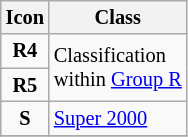<table align="top" class="wikitable" style="font-size: 85%;">
<tr>
<th>Icon</th>
<th>Class</th>
</tr>
<tr>
<td align="center"><strong><span>R4</span></strong></td>
<td rowspan="2">Classification<br>within <a href='#'>Group R</a></td>
</tr>
<tr>
<td align="center"><strong><span>R5</span></strong></td>
</tr>
<tr>
<td align="center"><strong><span>S</span></strong></td>
<td><a href='#'>Super 2000</a></td>
</tr>
<tr>
</tr>
</table>
